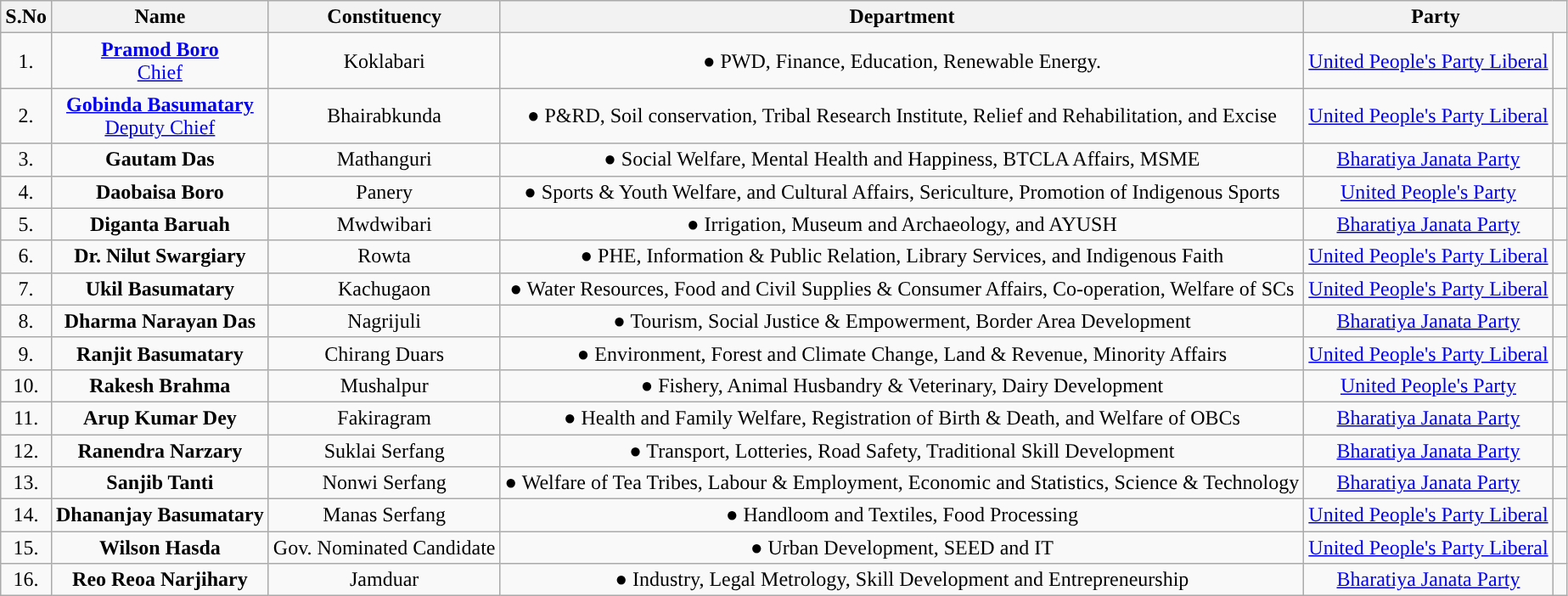<table class="wikitable sortable" style="text-align:center;">
<tr>
<th>S.No</th>
<th>Name</th>
<th>Constituency</th>
<th>Department</th>
<th colspan="2" scope="col">Party</th>
</tr>
<tr>
<td>1.</td>
<td><strong><a href='#'>Pramod Boro</a></strong><br><a href='#'>Chief</a></td>
<td>Koklabari</td>
<td>● PWD, Finance, Education, Renewable Energy.</td>
<td><a href='#'>United People's Party Liberal</a></td>
<td width="4px"></td>
</tr>
<tr>
<td>2.</td>
<td><strong><a href='#'>Gobinda Basumatary</a></strong><br><a href='#'>Deputy Chief</a></td>
<td>Bhairabkunda</td>
<td>● P&RD, Soil conservation, Tribal Research Institute, Relief and Rehabilitation, and Excise</td>
<td><a href='#'>United People's Party Liberal</a></td>
<td width="4px"></td>
</tr>
<tr>
<td>3.</td>
<td><strong>Gautam Das</strong></td>
<td>Mathanguri</td>
<td>● Social Welfare, Mental Health and Happiness, BTCLA Affairs, MSME</td>
<td><a href='#'>Bharatiya Janata Party</a></td>
<td width="4px"></td>
</tr>
<tr>
<td>4.</td>
<td><strong>Daobaisa Boro</strong></td>
<td>Panery</td>
<td>● Sports & Youth Welfare, and Cultural Affairs, Sericulture, Promotion of Indigenous Sports</td>
<td><a href='#'>United People's Party</a></td>
<td width="4px"></td>
</tr>
<tr>
<td>5.</td>
<td><strong>Diganta Baruah</strong></td>
<td>Mwdwibari</td>
<td>● Irrigation, Museum and Archaeology, and AYUSH</td>
<td><a href='#'>Bharatiya Janata Party</a></td>
<td width="4px"></td>
</tr>
<tr>
<td>6.</td>
<td><strong>Dr. Nilut Swargiary</strong></td>
<td>Rowta</td>
<td>● PHE, Information & Public Relation, Library Services, and Indigenous Faith</td>
<td><a href='#'>United People's Party Liberal</a></td>
<td width="4px"></td>
</tr>
<tr>
<td>7.</td>
<td><strong>Ukil Basumatary</strong></td>
<td>Kachugaon</td>
<td>● Water Resources, Food and Civil Supplies & Consumer Affairs, Co-operation, Welfare of SCs</td>
<td><a href='#'>United People's Party Liberal</a></td>
<td width="4px"></td>
</tr>
<tr>
<td>8.</td>
<td><strong>Dharma Narayan Das</strong></td>
<td>Nagrijuli</td>
<td>● Tourism, Social Justice & Empowerment, Border Area Development</td>
<td><a href='#'>Bharatiya Janata Party</a></td>
<td width="4px"></td>
</tr>
<tr>
<td>9.</td>
<td><strong>Ranjit Basumatary</strong></td>
<td>Chirang Duars</td>
<td>● Environment, Forest and Climate Change, Land & Revenue, Minority Affairs</td>
<td><a href='#'>United People's Party Liberal</a></td>
<td width="4px"></td>
</tr>
<tr>
<td>10.</td>
<td><strong>Rakesh Brahma</strong></td>
<td>Mushalpur</td>
<td>● Fishery, Animal Husbandry & Veterinary, Dairy Development</td>
<td><a href='#'>United People's Party</a></td>
<td width="4px"></td>
</tr>
<tr>
<td>11.</td>
<td><strong>Arup Kumar Dey</strong></td>
<td>Fakiragram</td>
<td>● Health and Family Welfare, Registration of Birth & Death, and Welfare of OBCs</td>
<td><a href='#'>Bharatiya Janata Party</a></td>
<td width="4px"></td>
</tr>
<tr>
<td>12.</td>
<td><strong>Ranendra Narzary</strong></td>
<td>Suklai Serfang</td>
<td>● Transport, Lotteries, Road Safety, Traditional Skill Development</td>
<td><a href='#'>Bharatiya Janata Party</a></td>
<td width="4px"></td>
</tr>
<tr>
<td>13.</td>
<td><strong>Sanjib Tanti</strong></td>
<td>Nonwi Serfang</td>
<td>● Welfare of Tea Tribes, Labour & Employment, Economic and Statistics, Science & Technology</td>
<td><a href='#'>Bharatiya Janata Party</a></td>
<td width="4px"></td>
</tr>
<tr>
<td>14.</td>
<td><strong>Dhananjay Basumatary</strong></td>
<td>Manas Serfang</td>
<td>● Handloom and Textiles, Food Processing</td>
<td><a href='#'>United People's Party Liberal</a></td>
<td width="4px"></td>
</tr>
<tr>
<td>15.</td>
<td><strong>Wilson Hasda</strong></td>
<td>Gov. Nominated Candidate</td>
<td>● Urban Development, SEED and IT</td>
<td><a href='#'>United People's Party Liberal</a></td>
<td width="4px"></td>
</tr>
<tr>
<td>16.</td>
<td><strong>Reo Reoa Narjihary</strong></td>
<td>Jamduar</td>
<td>● Industry, Legal Metrology, Skill Development and Entrepreneurship</td>
<td><a href='#'>Bharatiya Janata Party</a></td>
<td width="4px"></td>
</tr>
</table>
